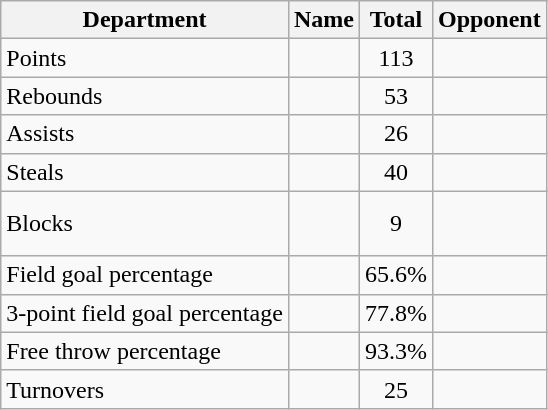<table class=wikitable>
<tr>
<th>Department</th>
<th>Name</th>
<th>Total</th>
<th>Opponent</th>
</tr>
<tr>
<td>Points</td>
<td></td>
<td align=center>113</td>
<td></td>
</tr>
<tr>
<td>Rebounds</td>
<td></td>
<td align=center>53</td>
<td></td>
</tr>
<tr>
<td>Assists</td>
<td></td>
<td align=center>26</td>
<td></td>
</tr>
<tr>
<td>Steals</td>
<td></td>
<td align=center>40</td>
<td></td>
</tr>
<tr>
<td>Blocks</td>
<td><br><br></td>
<td align=center>9</td>
<td><br><br></td>
</tr>
<tr>
<td>Field goal percentage</td>
<td> </td>
<td align=center>65.6%</td>
<td><br></td>
</tr>
<tr>
<td>3-point field goal percentage</td>
<td></td>
<td align=center>77.8%</td>
<td></td>
</tr>
<tr>
<td>Free throw percentage</td>
<td></td>
<td align=center>93.3%</td>
<td></td>
</tr>
<tr>
<td>Turnovers</td>
<td><br></td>
<td align=center>25</td>
<td><br></td>
</tr>
</table>
